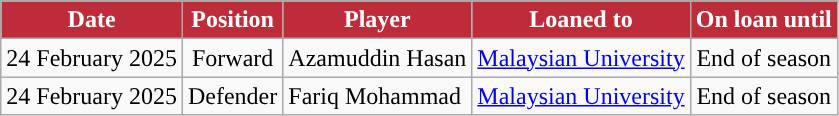<table class="wikitable sortable">
<tr>
<th style="background-color:#bd2c38; color:white;">Date</th>
<th style="background-color:#bd2c38; color:white;">Position</th>
<th style="background-color:#bd2c38; color:white;">Player</th>
<th style="background-color:#bd2c38; color:white;">Loaned to</th>
<th style="background-color:#bd2c38; color:white;">On loan until</th>
</tr>
<tr>
<td>24 February 2025</td>
<td align="center">Forward</td>
<td> Azamuddin Hasan</td>
<td><a href='#'>Malaysian University</a></td>
<td align="center">End of season</td>
</tr>
<tr>
<td>24 February 2025</td>
<td align="center">Defender</td>
<td> Fariq Mohammad</td>
<td><a href='#'>Malaysian University</a></td>
<td align="center">End of season</td>
</tr>
</table>
